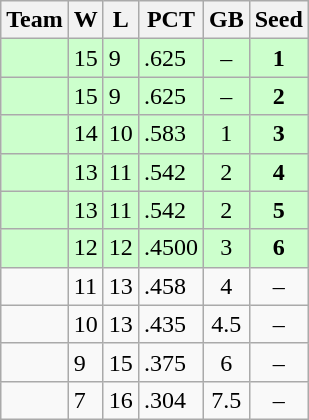<table class=wikitable>
<tr>
<th>Team</th>
<th>W</th>
<th>L</th>
<th>PCT</th>
<th>GB</th>
<th>Seed</th>
</tr>
<tr bgcolor=#ccffcc>
<td></td>
<td>15</td>
<td>9</td>
<td>.625</td>
<td style="text-align:center;">–</td>
<td style="text-align:center;"><strong>1</strong></td>
</tr>
<tr bgcolor=#ccffcc>
<td></td>
<td>15</td>
<td>9</td>
<td>.625</td>
<td style="text-align:center;">–</td>
<td style="text-align:center;"><strong>2</strong></td>
</tr>
<tr bgcolor=#ccffcc>
<td></td>
<td>14</td>
<td>10</td>
<td>.583</td>
<td style="text-align:center;">1</td>
<td style="text-align:center;"><strong>3</strong></td>
</tr>
<tr bgcolor=#ccffcc>
<td></td>
<td>13</td>
<td>11</td>
<td>.542</td>
<td style="text-align:center;">2</td>
<td style="text-align:center;"><strong>4</strong></td>
</tr>
<tr bgcolor=#ccffcc>
<td></td>
<td>13</td>
<td>11</td>
<td>.542</td>
<td style="text-align:center;">2</td>
<td style="text-align:center;"><strong>5</strong></td>
</tr>
<tr bgcolor=#ccffcc>
<td></td>
<td>12</td>
<td>12</td>
<td>.4500</td>
<td style="text-align:center;">3</td>
<td style="text-align:center;"><strong>6</strong></td>
</tr>
<tr>
<td></td>
<td>11</td>
<td>13</td>
<td>.458</td>
<td style="text-align:center;">4</td>
<td style="text-align:center;">–</td>
</tr>
<tr>
<td></td>
<td>10</td>
<td>13</td>
<td>.435</td>
<td style="text-align:center;">4.5</td>
<td style="text-align:center;">–</td>
</tr>
<tr>
<td></td>
<td>9</td>
<td>15</td>
<td>.375</td>
<td style="text-align:center;">6</td>
<td style="text-align:center;">–</td>
</tr>
<tr>
<td></td>
<td>7</td>
<td>16</td>
<td>.304</td>
<td style="text-align:center;">7.5</td>
<td style="text-align:center;">–</td>
</tr>
</table>
